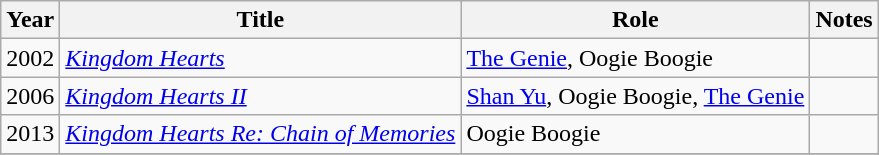<table class="wikitable sortable">
<tr>
<th>Year</th>
<th>Title</th>
<th>Role</th>
<th class="unsortable">Notes</th>
</tr>
<tr>
<td>2002</td>
<td><em><a href='#'>Kingdom Hearts</a></em></td>
<td><a href='#'>The Genie</a>, Oogie Boogie</td>
<td></td>
</tr>
<tr>
<td>2006</td>
<td><em><a href='#'>Kingdom Hearts II</a></em></td>
<td><a href='#'>Shan Yu</a>, Oogie Boogie, <a href='#'>The Genie</a></td>
<td></td>
</tr>
<tr>
<td>2013</td>
<td><em><a href='#'>Kingdom Hearts Re: Chain of Memories</a></em></td>
<td>Oogie Boogie</td>
<td></td>
</tr>
<tr>
</tr>
</table>
